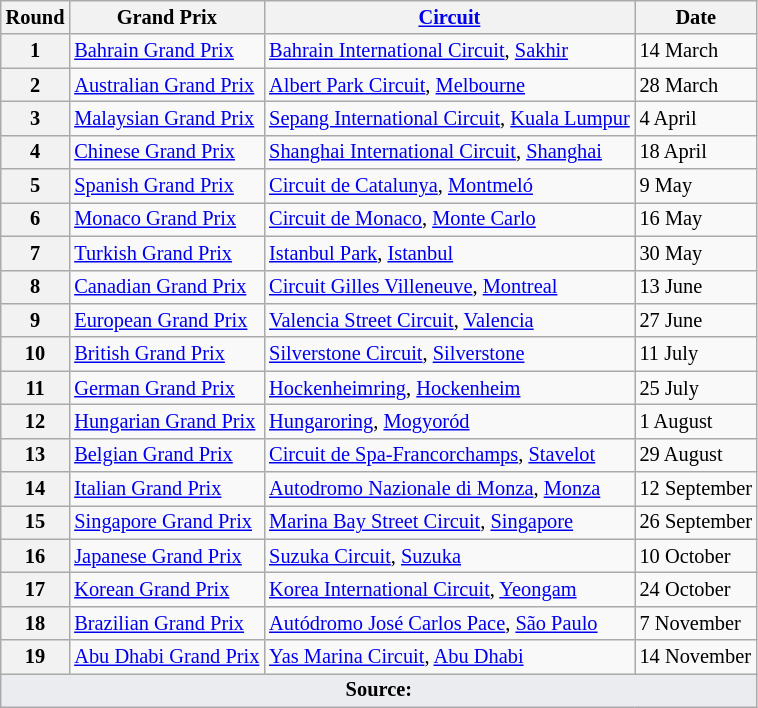<table class="wikitable" style="font-size:85%;">
<tr>
<th>Round</th>
<th>Grand Prix</th>
<th><a href='#'>Circuit</a></th>
<th>Date</th>
</tr>
<tr>
<th>1</th>
<td><a href='#'>Bahrain Grand Prix</a></td>
<td> <a href='#'>Bahrain International Circuit</a>, <a href='#'>Sakhir</a></td>
<td>14 March</td>
</tr>
<tr>
<th>2</th>
<td><a href='#'>Australian Grand Prix</a></td>
<td> <a href='#'>Albert Park Circuit</a>, <a href='#'>Melbourne</a></td>
<td>28 March</td>
</tr>
<tr>
<th>3</th>
<td><a href='#'>Malaysian Grand Prix</a></td>
<td> <a href='#'>Sepang International Circuit</a>, <a href='#'>Kuala Lumpur</a></td>
<td>4 April</td>
</tr>
<tr>
<th>4</th>
<td><a href='#'>Chinese Grand Prix</a></td>
<td> <a href='#'>Shanghai International Circuit</a>, <a href='#'>Shanghai</a></td>
<td>18 April</td>
</tr>
<tr>
<th>5</th>
<td><a href='#'>Spanish Grand Prix</a></td>
<td> <a href='#'>Circuit de Catalunya</a>, <a href='#'>Montmeló</a></td>
<td>9 May</td>
</tr>
<tr>
<th>6</th>
<td><a href='#'>Monaco Grand Prix</a></td>
<td> <a href='#'>Circuit de Monaco</a>, <a href='#'>Monte Carlo</a></td>
<td>16 May</td>
</tr>
<tr>
<th>7</th>
<td><a href='#'>Turkish Grand Prix</a></td>
<td> <a href='#'>Istanbul Park</a>, <a href='#'>Istanbul</a></td>
<td>30 May</td>
</tr>
<tr>
<th>8</th>
<td><a href='#'>Canadian Grand Prix</a></td>
<td> <a href='#'>Circuit Gilles Villeneuve</a>, <a href='#'>Montreal</a></td>
<td>13 June</td>
</tr>
<tr>
<th>9</th>
<td><a href='#'>European Grand Prix</a></td>
<td> <a href='#'>Valencia Street Circuit</a>, <a href='#'>Valencia</a></td>
<td>27 June</td>
</tr>
<tr>
<th>10</th>
<td><a href='#'>British Grand Prix</a></td>
<td> <a href='#'>Silverstone Circuit</a>, <a href='#'>Silverstone</a></td>
<td>11 July</td>
</tr>
<tr>
<th>11</th>
<td><a href='#'>German Grand Prix</a></td>
<td> <a href='#'>Hockenheimring</a>, <a href='#'>Hockenheim</a></td>
<td>25 July</td>
</tr>
<tr>
<th>12</th>
<td><a href='#'>Hungarian Grand Prix</a></td>
<td> <a href='#'>Hungaroring</a>, <a href='#'>Mogyoród</a></td>
<td>1 August</td>
</tr>
<tr>
<th>13</th>
<td><a href='#'>Belgian Grand Prix</a></td>
<td> <a href='#'>Circuit de Spa-Francorchamps</a>, <a href='#'>Stavelot</a></td>
<td>29 August</td>
</tr>
<tr>
<th>14</th>
<td><a href='#'>Italian Grand Prix</a></td>
<td> <a href='#'>Autodromo Nazionale di Monza</a>, <a href='#'>Monza</a></td>
<td>12 September</td>
</tr>
<tr>
<th>15</th>
<td><a href='#'>Singapore Grand Prix</a></td>
<td> <a href='#'>Marina Bay Street Circuit</a>, <a href='#'>Singapore</a></td>
<td>26 September</td>
</tr>
<tr>
<th>16</th>
<td><a href='#'>Japanese Grand Prix</a></td>
<td> <a href='#'>Suzuka Circuit</a>, <a href='#'>Suzuka</a></td>
<td>10 October</td>
</tr>
<tr>
<th>17</th>
<td><a href='#'>Korean Grand Prix</a></td>
<td> <a href='#'>Korea International Circuit</a>, <a href='#'>Yeongam</a></td>
<td>24 October</td>
</tr>
<tr>
<th>18</th>
<td><a href='#'>Brazilian Grand Prix</a></td>
<td> <a href='#'>Autódromo José Carlos Pace</a>, <a href='#'>São Paulo</a></td>
<td>7 November</td>
</tr>
<tr>
<th>19</th>
<td><a href='#'>Abu Dhabi Grand Prix</a></td>
<td> <a href='#'>Yas Marina Circuit</a>, <a href='#'>Abu Dhabi</a></td>
<td>14 November</td>
</tr>
<tr>
<td colspan="4" style="background-color:#EAECF0;text-align:center" align="bottom"><strong>Source:</strong></td>
</tr>
</table>
